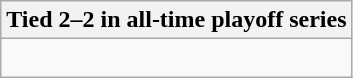<table class="wikitable collapsible collapsed">
<tr>
<th>Tied 2–2 in all-time playoff series</th>
</tr>
<tr>
<td><br>


</td>
</tr>
</table>
